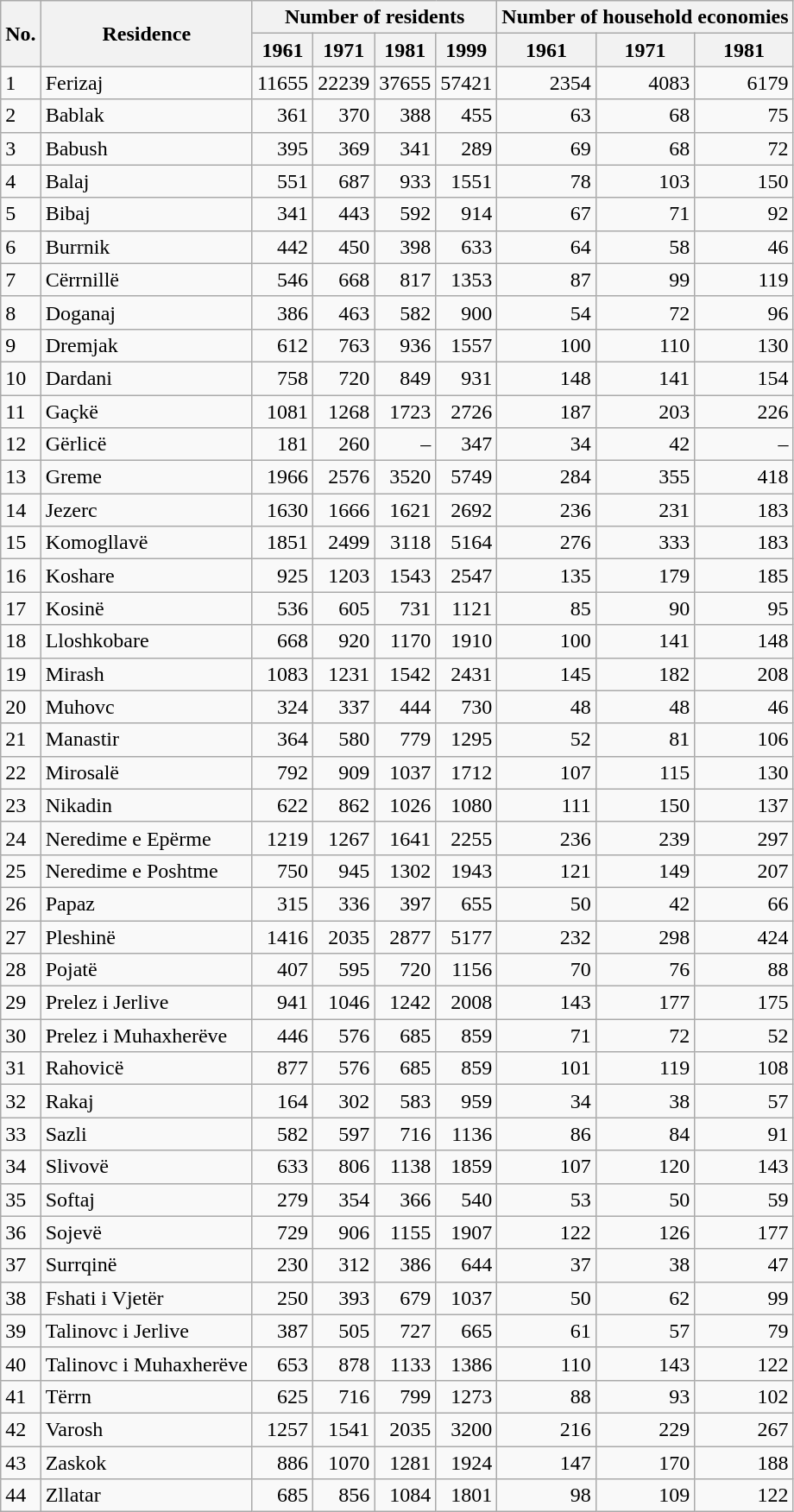<table class="wikitable">
<tr>
<th rowspan="2">No.</th>
<th rowspan="2">Residence <br></th>
<th colspan="4">Number of residents</th>
<th colspan="3">Number of household economies</th>
</tr>
<tr bgcolor="#e0e0e0">
<th>1961</th>
<th>1971</th>
<th>1981</th>
<th>1999</th>
<th>1961</th>
<th>1971</th>
<th>1981</th>
</tr>
<tr>
<td>1</td>
<td align="left">Ferizaj</td>
<td align="right">11655</td>
<td align="right">22239</td>
<td align="right">37655</td>
<td align="right">57421</td>
<td align="right">2354</td>
<td align="right">4083</td>
<td align="right">6179</td>
</tr>
<tr>
<td>2</td>
<td align="left">Bablak</td>
<td align="right">361</td>
<td align="right">370</td>
<td align="right">388</td>
<td align="right">455</td>
<td align="right">63</td>
<td align="right">68</td>
<td align="right">75</td>
</tr>
<tr>
<td>3</td>
<td align="left">Babush</td>
<td align="right">395</td>
<td align="right">369</td>
<td align="right">341</td>
<td align="right">289</td>
<td align="right">69</td>
<td align="right">68</td>
<td align="right">72</td>
</tr>
<tr>
<td>4</td>
<td align="left">Balaj</td>
<td align="right">551</td>
<td align="right">687</td>
<td align="right">933</td>
<td align="right">1551</td>
<td align="right">78</td>
<td align="right">103</td>
<td align="right">150</td>
</tr>
<tr>
<td>5</td>
<td align="left">Bibaj</td>
<td align="right">341</td>
<td align="right">443</td>
<td align="right">592</td>
<td align="right">914</td>
<td align="right">67</td>
<td align="right">71</td>
<td align="right">92</td>
</tr>
<tr>
<td>6</td>
<td align="left">Burrnik</td>
<td align="right">442</td>
<td align="right">450</td>
<td align="right">398</td>
<td align="right">633</td>
<td align="right">64</td>
<td align="right">58</td>
<td align="right">46</td>
</tr>
<tr>
<td>7</td>
<td align="left">Cërrnillë</td>
<td align="right">546</td>
<td align="right">668</td>
<td align="right">817</td>
<td align="right">1353</td>
<td align="right">87</td>
<td align="right">99</td>
<td align="right">119</td>
</tr>
<tr>
<td>8</td>
<td align="left">Doganaj</td>
<td align="right">386</td>
<td align="right">463</td>
<td align="right">582</td>
<td align="right">900</td>
<td align="right">54</td>
<td align="right">72</td>
<td align="right">96</td>
</tr>
<tr>
<td>9</td>
<td align="left">Dremjak</td>
<td align="right">612</td>
<td align="right">763</td>
<td align="right">936</td>
<td align="right">1557</td>
<td align="right">100</td>
<td align="right">110</td>
<td align="right">130</td>
</tr>
<tr>
<td>10</td>
<td align="left">Dardani</td>
<td align="right">758</td>
<td align="right">720</td>
<td align="right">849</td>
<td align="right">931</td>
<td align="right">148</td>
<td align="right">141</td>
<td align="right">154</td>
</tr>
<tr>
<td>11</td>
<td align="left">Gaçkë</td>
<td align="right">1081</td>
<td align="right">1268</td>
<td align="right">1723</td>
<td align="right">2726</td>
<td align="right">187</td>
<td align="right">203</td>
<td align="right">226</td>
</tr>
<tr>
<td>12</td>
<td align="left">Gërlicë</td>
<td align="right">181</td>
<td align="right">260</td>
<td align="right">–</td>
<td align="right">347</td>
<td align="right">34</td>
<td align="right">42</td>
<td align="right">–</td>
</tr>
<tr>
<td>13</td>
<td align="left">Greme</td>
<td align="right">1966</td>
<td align="right">2576</td>
<td align="right">3520</td>
<td align="right">5749</td>
<td align="right">284</td>
<td align="right">355</td>
<td align="right">418</td>
</tr>
<tr>
<td>14</td>
<td align="left">Jezerc</td>
<td align="right">1630</td>
<td align="right">1666</td>
<td align="right">1621</td>
<td align="right">2692</td>
<td align="right">236</td>
<td align="right">231</td>
<td align="right">183</td>
</tr>
<tr>
<td>15</td>
<td align="left">Komogllavë</td>
<td align="right">1851</td>
<td align="right">2499</td>
<td align="right">3118</td>
<td align="right">5164</td>
<td align="right">276</td>
<td align="right">333</td>
<td align="right">183</td>
</tr>
<tr>
<td>16</td>
<td align="left">Koshare</td>
<td align="right">925</td>
<td align="right">1203</td>
<td align="right">1543</td>
<td align="right">2547</td>
<td align="right">135</td>
<td align="right">179</td>
<td align="right">185</td>
</tr>
<tr>
<td>17</td>
<td align="left">Kosinë</td>
<td align="right">536</td>
<td align="right">605</td>
<td align="right">731</td>
<td align="right">1121</td>
<td align="right">85</td>
<td align="right">90</td>
<td align="right">95</td>
</tr>
<tr>
<td>18</td>
<td align="left">Lloshkobare</td>
<td align="right">668</td>
<td align="right">920</td>
<td align="right">1170</td>
<td align="right">1910</td>
<td align="right">100</td>
<td align="right">141</td>
<td align="right">148</td>
</tr>
<tr>
<td>19</td>
<td align="left">Mirash</td>
<td align="right">1083</td>
<td align="right">1231</td>
<td align="right">1542</td>
<td align="right">2431</td>
<td align="right">145</td>
<td align="right">182</td>
<td align="right">208</td>
</tr>
<tr>
<td>20</td>
<td align="left">Muhovc</td>
<td align="right">324</td>
<td align="right">337</td>
<td align="right">444</td>
<td align="right">730</td>
<td align="right">48</td>
<td align="right">48</td>
<td align="right">46</td>
</tr>
<tr>
<td>21</td>
<td align="left">Manastir</td>
<td align="right">364</td>
<td align="right">580</td>
<td align="right">779</td>
<td align="right">1295</td>
<td align="right">52</td>
<td align="right">81</td>
<td align="right">106</td>
</tr>
<tr>
<td>22</td>
<td align="left">Mirosalë</td>
<td align="right">792</td>
<td align="right">909</td>
<td align="right">1037</td>
<td align="right">1712</td>
<td align="right">107</td>
<td align="right">115</td>
<td align="right">130</td>
</tr>
<tr>
<td>23</td>
<td align="left">Nikadin</td>
<td align="right">622</td>
<td align="right">862</td>
<td align="right">1026</td>
<td align="right">1080</td>
<td align="right">111</td>
<td align="right">150</td>
<td align="right">137</td>
</tr>
<tr>
<td>24</td>
<td align="left">Neredime e Epërme</td>
<td align="right">1219</td>
<td align="right">1267</td>
<td align="right">1641</td>
<td align="right">2255</td>
<td align="right">236</td>
<td align="right">239</td>
<td align="right">297</td>
</tr>
<tr>
<td>25</td>
<td align="left">Neredime e Poshtme</td>
<td align="right">750</td>
<td align="right">945</td>
<td align="right">1302</td>
<td align="right">1943</td>
<td align="right">121</td>
<td align="right">149</td>
<td align="right">207</td>
</tr>
<tr>
<td>26</td>
<td align="left">Papaz</td>
<td align="right">315</td>
<td align="right">336</td>
<td align="right">397</td>
<td align="right">655</td>
<td align="right">50</td>
<td align="right">42</td>
<td align="right">66</td>
</tr>
<tr>
<td>27</td>
<td align="left">Pleshinë</td>
<td align="right">1416</td>
<td align="right">2035</td>
<td align="right">2877</td>
<td align="right">5177</td>
<td align="right">232</td>
<td align="right">298</td>
<td align="right">424</td>
</tr>
<tr>
<td>28</td>
<td align="left">Pojatë</td>
<td align="right">407</td>
<td align="right">595</td>
<td align="right">720</td>
<td align="right">1156</td>
<td align="right">70</td>
<td align="right">76</td>
<td align="right">88</td>
</tr>
<tr>
<td>29</td>
<td align="left">Prelez i Jerlive</td>
<td align="right">941</td>
<td align="right">1046</td>
<td align="right">1242</td>
<td align="right">2008</td>
<td align="right">143</td>
<td align="right">177</td>
<td align="right">175</td>
</tr>
<tr>
<td>30</td>
<td align="left">Prelez i Muhaxherëve</td>
<td align="right">446</td>
<td align="right">576</td>
<td align="right">685</td>
<td align="right">859</td>
<td align="right">71</td>
<td align="right">72</td>
<td align="right">52</td>
</tr>
<tr>
<td>31</td>
<td align="left">Rahovicë</td>
<td align="right">877</td>
<td align="right">576</td>
<td align="right">685</td>
<td align="right">859</td>
<td align="right">101</td>
<td align="right">119</td>
<td align="right">108</td>
</tr>
<tr>
<td>32</td>
<td align="left">Rakaj</td>
<td align="right">164</td>
<td align="right">302</td>
<td align="right">583</td>
<td align="right">959</td>
<td align="right">34</td>
<td align="right">38</td>
<td align="right">57</td>
</tr>
<tr>
<td>33</td>
<td align="left">Sazli</td>
<td align="right">582</td>
<td align="right">597</td>
<td align="right">716</td>
<td align="right">1136</td>
<td align="right">86</td>
<td align="right">84</td>
<td align="right">91</td>
</tr>
<tr>
<td>34</td>
<td align="left">Slivovë</td>
<td align="right">633</td>
<td align="right">806</td>
<td align="right">1138</td>
<td align="right">1859</td>
<td align="right">107</td>
<td align="right">120</td>
<td align="right">143</td>
</tr>
<tr>
<td>35</td>
<td align="left">Softaj</td>
<td align="right">279</td>
<td align="right">354</td>
<td align="right">366</td>
<td align="right">540</td>
<td align="right">53</td>
<td align="right">50</td>
<td align="right">59</td>
</tr>
<tr>
<td>36</td>
<td align="left">Sojevë</td>
<td align="right">729</td>
<td align="right">906</td>
<td align="right">1155</td>
<td align="right">1907</td>
<td align="right">122</td>
<td align="right">126</td>
<td align="right">177</td>
</tr>
<tr>
<td>37</td>
<td align="left">Surrqinë</td>
<td align="right">230</td>
<td align="right">312</td>
<td align="right">386</td>
<td align="right">644</td>
<td align="right">37</td>
<td align="right">38</td>
<td align="right">47</td>
</tr>
<tr>
<td>38</td>
<td align="left">Fshati i Vjetër</td>
<td align="right">250</td>
<td align="right">393</td>
<td align="right">679</td>
<td align="right">1037</td>
<td align="right">50</td>
<td align="right">62</td>
<td align="right">99</td>
</tr>
<tr>
<td>39</td>
<td align="left">Talinovc i Jerlive</td>
<td align="right">387</td>
<td align="right">505</td>
<td align="right">727</td>
<td align="right">665</td>
<td align="right">61</td>
<td align="right">57</td>
<td align="right">79</td>
</tr>
<tr>
<td>40</td>
<td align="left">Talinovc i Muhaxherëve</td>
<td align="right">653</td>
<td align="right">878</td>
<td align="right">1133</td>
<td align="right">1386</td>
<td align="right">110</td>
<td align="right">143</td>
<td align="right">122</td>
</tr>
<tr>
<td>41</td>
<td align="left">Tërrn</td>
<td align="right">625</td>
<td align="right">716</td>
<td align="right">799</td>
<td align="right">1273</td>
<td align="right">88</td>
<td align="right">93</td>
<td align="right">102</td>
</tr>
<tr>
<td>42</td>
<td align="left">Varosh</td>
<td align="right">1257</td>
<td align="right">1541</td>
<td align="right">2035</td>
<td align="right">3200</td>
<td align="right">216</td>
<td align="right">229</td>
<td align="right">267</td>
</tr>
<tr>
<td>43</td>
<td align="left">Zaskok</td>
<td align="right">886</td>
<td align="right">1070</td>
<td align="right">1281</td>
<td align="right">1924</td>
<td align="right">147</td>
<td align="right">170</td>
<td align="right">188</td>
</tr>
<tr>
<td>44</td>
<td align="left">Zllatar</td>
<td align="right">685</td>
<td align="right">856</td>
<td align="right">1084</td>
<td align="right">1801</td>
<td align="right">98</td>
<td align="right">109</td>
<td align="right">122</td>
</tr>
</table>
